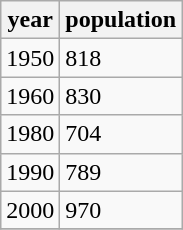<table class="wikitable">
<tr>
<th>year</th>
<th>population</th>
</tr>
<tr>
<td>1950</td>
<td>818</td>
</tr>
<tr>
<td>1960</td>
<td>830</td>
</tr>
<tr>
<td>1980</td>
<td>704</td>
</tr>
<tr>
<td>1990</td>
<td>789</td>
</tr>
<tr>
<td>2000</td>
<td>970</td>
</tr>
<tr>
</tr>
</table>
